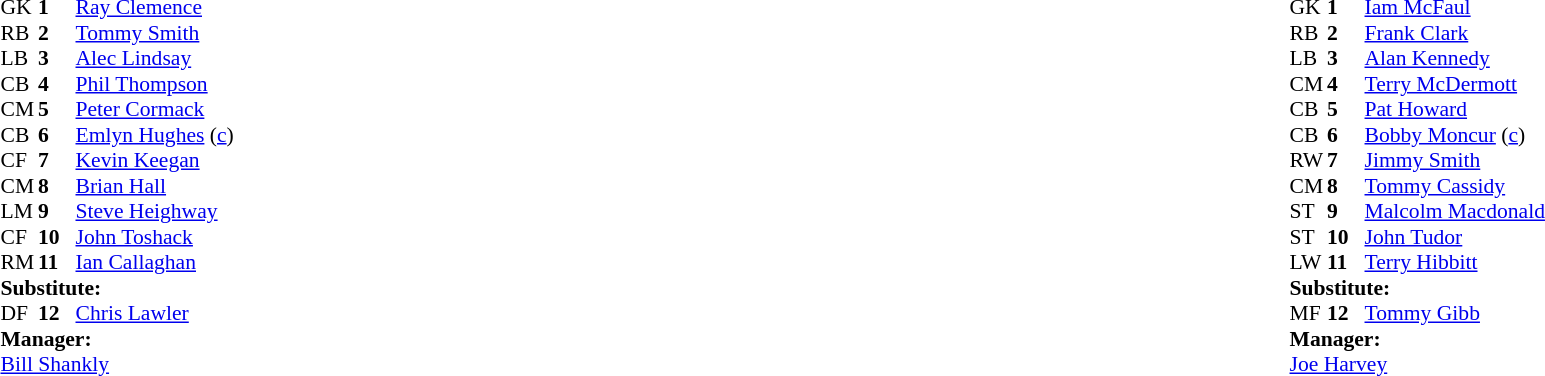<table width="100%">
<tr>
<td valign="top" width="50%"><br><table style="font-size: 90%" cellspacing="0" cellpadding="0">
<tr>
<td colspan="4"></td>
</tr>
<tr>
<th width="25"></th>
<th width="25"></th>
</tr>
<tr>
<td>GK</td>
<td><strong>1</strong></td>
<td> <a href='#'>Ray Clemence</a></td>
</tr>
<tr>
<td>RB</td>
<td><strong>2</strong></td>
<td> <a href='#'>Tommy Smith</a></td>
</tr>
<tr>
<td>LB</td>
<td><strong>3</strong></td>
<td> <a href='#'>Alec Lindsay</a></td>
</tr>
<tr>
<td>CB</td>
<td><strong>4</strong></td>
<td> <a href='#'>Phil Thompson</a></td>
</tr>
<tr>
<td>CM</td>
<td><strong>5</strong></td>
<td> <a href='#'>Peter Cormack</a></td>
</tr>
<tr>
<td>CB</td>
<td><strong>6</strong></td>
<td> <a href='#'>Emlyn Hughes</a> (<a href='#'>c</a>)</td>
</tr>
<tr>
<td>CF</td>
<td><strong>7</strong></td>
<td> <a href='#'>Kevin Keegan</a></td>
</tr>
<tr>
<td>CM</td>
<td><strong>8</strong></td>
<td> <a href='#'>Brian Hall</a></td>
</tr>
<tr>
<td>LM</td>
<td><strong>9</strong></td>
<td> <a href='#'>Steve Heighway</a></td>
</tr>
<tr>
<td>CF</td>
<td><strong>10</strong></td>
<td> <a href='#'>John Toshack</a></td>
</tr>
<tr>
<td>RM</td>
<td><strong>11</strong></td>
<td> <a href='#'>Ian Callaghan</a></td>
</tr>
<tr>
<td colspan=4><strong>Substitute:</strong></td>
</tr>
<tr>
<td>DF</td>
<td><strong>12</strong></td>
<td> <a href='#'>Chris Lawler</a></td>
</tr>
<tr>
<td colspan=4><strong>Manager:</strong></td>
</tr>
<tr>
<td colspan="4"> <a href='#'>Bill Shankly</a></td>
</tr>
</table>
</td>
<td valign="top" width="50%"><br><table style="font-size: 90%" cellspacing="0" cellpadding="0" align="center">
<tr>
<td colspan="4"></td>
</tr>
<tr>
<th width="25"></th>
<th width="25"></th>
</tr>
<tr>
<td>GK</td>
<td><strong>1</strong></td>
<td> <a href='#'>Iam McFaul</a></td>
</tr>
<tr>
<td>RB</td>
<td><strong>2</strong></td>
<td> <a href='#'>Frank Clark</a></td>
</tr>
<tr>
<td>LB</td>
<td><strong>3</strong></td>
<td> <a href='#'>Alan Kennedy</a></td>
</tr>
<tr>
<td>CM</td>
<td><strong>4</strong></td>
<td> <a href='#'>Terry McDermott</a></td>
</tr>
<tr>
<td>CB</td>
<td><strong>5</strong></td>
<td> <a href='#'>Pat Howard</a></td>
</tr>
<tr>
<td>CB</td>
<td><strong>6</strong></td>
<td> <a href='#'>Bobby Moncur</a> (<a href='#'>c</a>)</td>
</tr>
<tr>
<td>RW</td>
<td><strong>7</strong></td>
<td> <a href='#'>Jimmy Smith</a></td>
<td></td>
<td></td>
</tr>
<tr>
<td>CM</td>
<td><strong>8</strong></td>
<td> <a href='#'>Tommy Cassidy</a></td>
</tr>
<tr>
<td>ST</td>
<td><strong>9</strong></td>
<td> <a href='#'>Malcolm Macdonald</a></td>
</tr>
<tr>
<td>ST</td>
<td><strong>10</strong></td>
<td> <a href='#'>John Tudor</a></td>
</tr>
<tr>
<td>LW</td>
<td><strong>11</strong></td>
<td> <a href='#'>Terry Hibbitt</a></td>
</tr>
<tr>
<td colspan=4><strong>Substitute:</strong></td>
</tr>
<tr>
<td>MF</td>
<td><strong>12</strong></td>
<td> <a href='#'>Tommy Gibb</a></td>
<td></td>
<td></td>
</tr>
<tr>
<td colspan=4><strong>Manager:</strong></td>
</tr>
<tr>
<td colspan="4"> <a href='#'>Joe Harvey</a></td>
</tr>
</table>
</td>
</tr>
</table>
